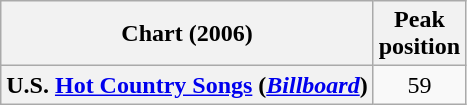<table class="wikitable plainrowheaders" style="text-align:center">
<tr>
<th>Chart (2006)</th>
<th>Peak<br>position</th>
</tr>
<tr>
<th scope="row">U.S. <a href='#'>Hot Country Songs</a> (<em><a href='#'>Billboard</a></em>)</th>
<td>59</td>
</tr>
</table>
